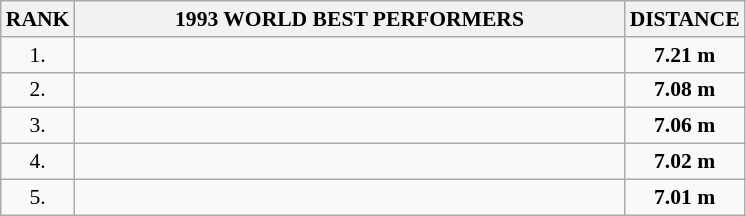<table class="wikitable" style="border-collapse: collapse; font-size: 90%;">
<tr>
<th>RANK</th>
<th align="center" style="width: 25em">1993 WORLD BEST PERFORMERS</th>
<th align="center" style="width: 5em">DISTANCE</th>
</tr>
<tr>
<td align="center">1.</td>
<td></td>
<td align="center"><strong>7.21 m</strong></td>
</tr>
<tr>
<td align="center">2.</td>
<td></td>
<td align="center"><strong>7.08 m</strong></td>
</tr>
<tr>
<td align="center">3.</td>
<td></td>
<td align="center"><strong>7.06 m</strong></td>
</tr>
<tr>
<td align="center">4.</td>
<td></td>
<td align="center"><strong>7.02 m</strong></td>
</tr>
<tr>
<td align="center">5.</td>
<td></td>
<td align="center"><strong>7.01 m</strong></td>
</tr>
</table>
